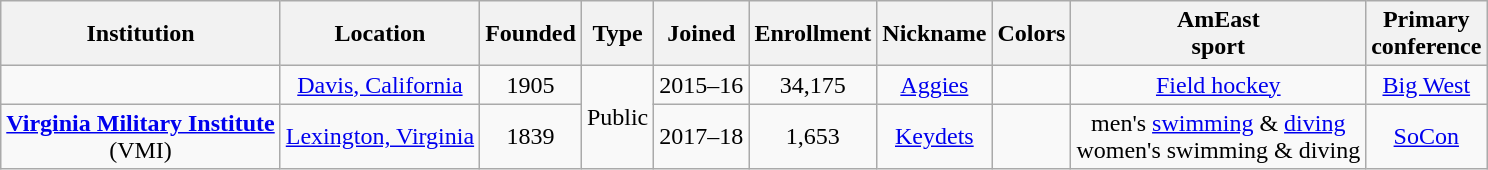<table class="wikitable sortable" style="text-align: center">
<tr>
<th>Institution</th>
<th>Location</th>
<th>Founded</th>
<th>Type</th>
<th>Joined</th>
<th>Enrollment</th>
<th>Nickname</th>
<th>Colors</th>
<th>AmEast<br>sport</th>
<th>Primary<br>conference<br></th>
</tr>
<tr>
<td></td>
<td><a href='#'>Davis, California</a></td>
<td>1905</td>
<td rowspan=2>Public</td>
<td>2015–16</td>
<td>34,175</td>
<td><a href='#'>Aggies</a></td>
<td></td>
<td><a href='#'>Field hockey</a></td>
<td><a href='#'>Big West</a><br></td>
</tr>
<tr>
<td><strong><a href='#'>Virginia Military Institute</a></strong><br>(VMI)</td>
<td><a href='#'>Lexington, Virginia</a></td>
<td>1839</td>
<td>2017–18</td>
<td>1,653</td>
<td><a href='#'>Keydets</a></td>
<td></td>
<td>men's <a href='#'>swimming</a> & <a href='#'>diving</a><br>women's swimming & diving</td>
<td><a href='#'>SoCon</a></td>
</tr>
</table>
